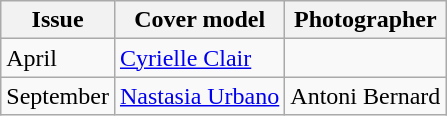<table class="wikitable">
<tr>
<th>Issue</th>
<th>Cover model</th>
<th>Photographer</th>
</tr>
<tr>
<td>April</td>
<td><a href='#'>Cyrielle Clair</a></td>
<td></td>
</tr>
<tr>
<td>September</td>
<td><a href='#'>Nastasia Urbano</a></td>
<td>Antoni Bernard</td>
</tr>
</table>
